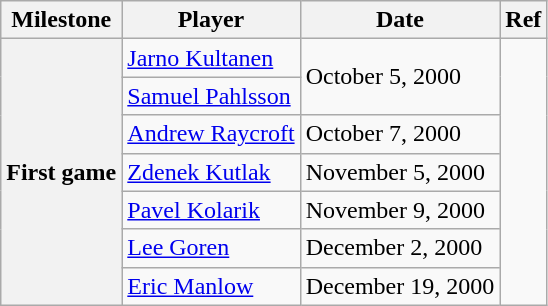<table class="wikitable">
<tr>
<th scope="col">Milestone</th>
<th scope="col">Player</th>
<th scope="col">Date</th>
<th scope="col">Ref</th>
</tr>
<tr>
<th rowspan=7>First game</th>
<td><a href='#'>Jarno Kultanen</a></td>
<td rowspan=2>October 5, 2000</td>
<td rowspan=7></td>
</tr>
<tr>
<td><a href='#'>Samuel Pahlsson</a></td>
</tr>
<tr>
<td><a href='#'>Andrew Raycroft</a></td>
<td>October 7, 2000</td>
</tr>
<tr>
<td><a href='#'>Zdenek Kutlak</a></td>
<td>November 5, 2000</td>
</tr>
<tr>
<td><a href='#'>Pavel Kolarik</a></td>
<td>November 9, 2000</td>
</tr>
<tr>
<td><a href='#'>Lee Goren</a></td>
<td>December 2, 2000</td>
</tr>
<tr>
<td><a href='#'>Eric Manlow</a></td>
<td>December 19, 2000</td>
</tr>
</table>
